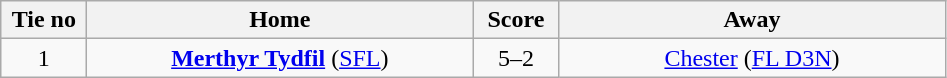<table class="wikitable" style="text-align:center">
<tr>
<th width=50>Tie no</th>
<th width=250>Home</th>
<th width=50>Score</th>
<th width=250>Away</th>
</tr>
<tr>
<td>1</td>
<td><strong><a href='#'>Merthyr Tydfil</a></strong> (<a href='#'>SFL</a>)</td>
<td>5–2</td>
<td><a href='#'>Chester</a> (<a href='#'>FL D3N</a>)</td>
</tr>
</table>
